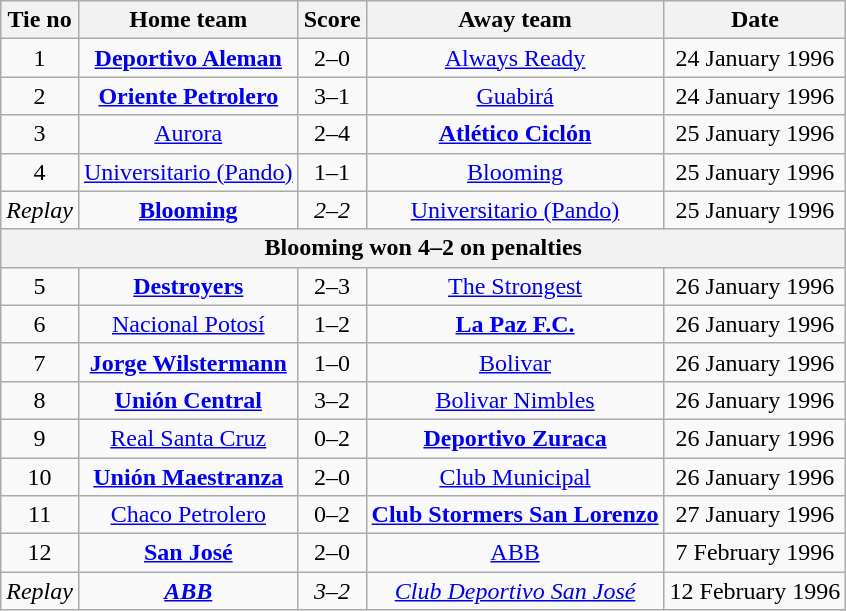<table class="wikitable" style="text-align: center">
<tr>
<th>Tie no</th>
<th>Home team</th>
<th>Score</th>
<th>Away team</th>
<th>Date</th>
</tr>
<tr>
<td>1</td>
<td><strong><a href='#'>Deportivo Aleman</a></strong></td>
<td>2–0</td>
<td><a href='#'>Always Ready</a></td>
<td>24 January 1996</td>
</tr>
<tr>
<td>2</td>
<td><strong><a href='#'>Oriente Petrolero</a></strong></td>
<td>3–1</td>
<td><a href='#'>Guabirá</a></td>
<td>24 January 1996</td>
</tr>
<tr>
<td>3</td>
<td><a href='#'>Aurora</a></td>
<td>2–4</td>
<td><strong><a href='#'>Atlético Ciclón</a></strong></td>
<td>25 January 1996</td>
</tr>
<tr>
<td>4</td>
<td><a href='#'>Universitario (Pando)</a></td>
<td>1–1</td>
<td><a href='#'>Blooming</a></td>
<td>25 January 1996</td>
</tr>
<tr>
<td><em>Replay</em></td>
<td><strong><a href='#'>Blooming</a></strong></td>
<td><em>2–2</em></td>
<td><a href='#'>Universitario (Pando)</a></td>
<td>25 January 1996</td>
</tr>
<tr>
<th colspan=5>Blooming won 4–2 on penalties</th>
</tr>
<tr>
<td>5</td>
<td><strong><a href='#'>Destroyers</a></strong></td>
<td>2–3</td>
<td><a href='#'>The Strongest</a></td>
<td>26 January 1996</td>
</tr>
<tr>
<td>6</td>
<td><a href='#'>Nacional Potosí</a></td>
<td>1–2</td>
<td><strong><a href='#'>La Paz F.C.</a></strong></td>
<td>26 January 1996</td>
</tr>
<tr>
<td>7</td>
<td><strong><a href='#'>Jorge Wilstermann</a></strong></td>
<td>1–0</td>
<td><a href='#'>Bolivar</a></td>
<td>26 January 1996</td>
</tr>
<tr>
<td>8</td>
<td><strong><a href='#'>Unión Central</a></strong></td>
<td>3–2</td>
<td><a href='#'>Bolivar Nimbles</a></td>
<td>26 January 1996</td>
</tr>
<tr>
<td>9</td>
<td><a href='#'>Real Santa Cruz</a></td>
<td>0–2</td>
<td><strong><a href='#'>Deportivo Zuraca</a></strong></td>
<td>26 January 1996</td>
</tr>
<tr>
<td>10</td>
<td><strong><a href='#'>Unión Maestranza</a></strong></td>
<td>2–0</td>
<td><a href='#'>Club Municipal</a></td>
<td>26 January 1996</td>
</tr>
<tr>
<td>11</td>
<td><a href='#'>Chaco Petrolero</a></td>
<td>0–2</td>
<td><strong><a href='#'>Club Stormers San Lorenzo</a></strong></td>
<td>27 January 1996</td>
</tr>
<tr>
<td>12</td>
<td><strong><a href='#'>San José</a></strong></td>
<td>2–0</td>
<td><a href='#'>ABB</a></td>
<td>7 February 1996</td>
</tr>
<tr>
<td><em>Replay</em></td>
<td><strong><em><a href='#'>ABB</a></em></strong></td>
<td><em>3–2</em></td>
<td><em><a href='#'>Club Deportivo San José</a></em></td>
<td>12 February 1996</td>
</tr>
</table>
